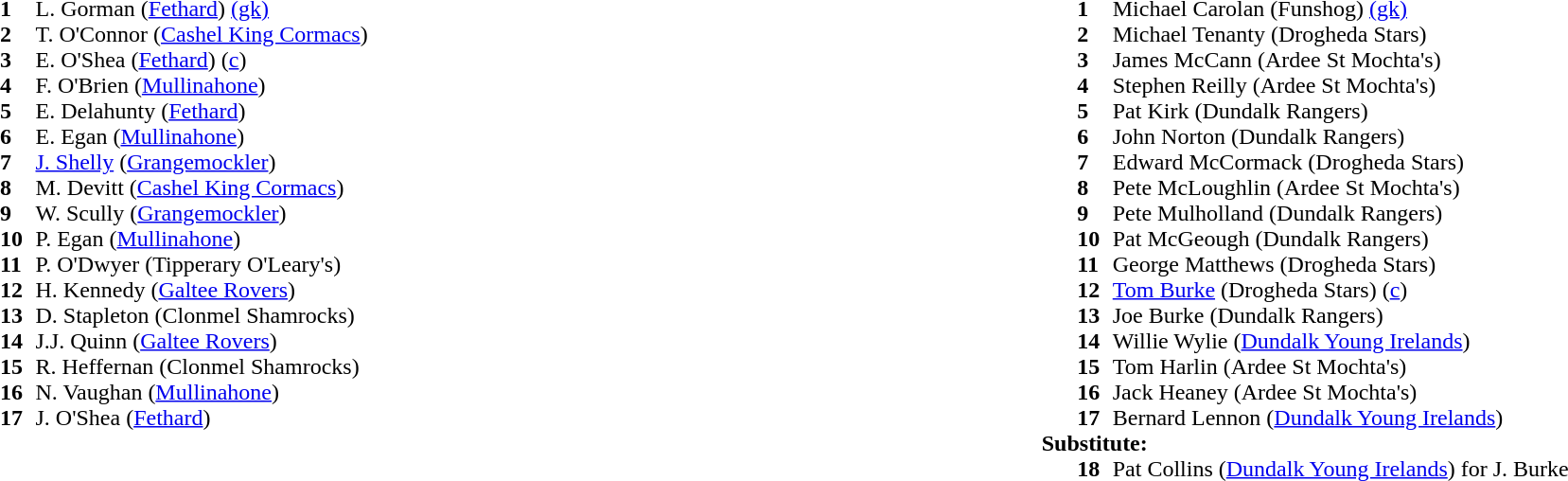<table style="width:100%;">
<tr>
<td style="vertical-align:top; width:50%"><br><table cellspacing="0" cellpadding="0">
<tr>
<th width="25"></th>
<th width="25"></th>
</tr>
<tr>
<td></td>
<td><strong>1</strong></td>
<td>L. Gorman (<a href='#'>Fethard</a>) <a href='#'>(gk)</a></td>
</tr>
<tr>
<td></td>
<td><strong>2</strong></td>
<td>T. O'Connor (<a href='#'>Cashel King Cormacs</a>)</td>
</tr>
<tr>
<td></td>
<td><strong>3</strong></td>
<td>E. O'Shea (<a href='#'>Fethard</a>) (<a href='#'>c</a>)</td>
</tr>
<tr>
<td></td>
<td><strong>4</strong></td>
<td>F. O'Brien (<a href='#'>Mullinahone</a>)</td>
</tr>
<tr>
<td></td>
<td><strong>5</strong></td>
<td>E. Delahunty (<a href='#'>Fethard</a>)</td>
</tr>
<tr>
<td></td>
<td><strong>6</strong></td>
<td>E. Egan (<a href='#'>Mullinahone</a>)</td>
</tr>
<tr>
<td></td>
<td><strong>7</strong></td>
<td><a href='#'>J. Shelly</a> (<a href='#'>Grangemockler</a>)</td>
</tr>
<tr>
<td></td>
<td><strong>8</strong></td>
<td>M. Devitt (<a href='#'>Cashel King Cormacs</a>)</td>
</tr>
<tr>
<td></td>
<td><strong>9</strong></td>
<td>W. Scully (<a href='#'>Grangemockler</a>)</td>
</tr>
<tr>
<td></td>
<td><strong>10</strong></td>
<td>P. Egan (<a href='#'>Mullinahone</a>)</td>
</tr>
<tr>
<td></td>
<td><strong>11</strong></td>
<td>P. O'Dwyer (Tipperary O'Leary's)</td>
</tr>
<tr>
<td></td>
<td><strong>12</strong></td>
<td>H. Kennedy (<a href='#'>Galtee Rovers</a>)</td>
</tr>
<tr>
<td></td>
<td><strong>13</strong></td>
<td>D. Stapleton (Clonmel Shamrocks)</td>
</tr>
<tr>
<td></td>
<td><strong>14</strong></td>
<td>J.J. Quinn (<a href='#'>Galtee Rovers</a>)</td>
</tr>
<tr>
<td></td>
<td><strong>15</strong></td>
<td>R. Heffernan (Clonmel Shamrocks)</td>
</tr>
<tr>
<td></td>
<td><strong>16</strong></td>
<td>N. Vaughan (<a href='#'>Mullinahone</a>)</td>
</tr>
<tr>
<td></td>
<td><strong>17</strong></td>
<td>J. O'Shea (<a href='#'>Fethard</a>)</td>
</tr>
<tr>
</tr>
</table>
</td>
<td style="vertical-align:top; width:50%"><br><table cellspacing="0" cellpadding="0" style="margin:auto">
<tr>
<th width="25"></th>
<th width="25"></th>
</tr>
<tr>
<td></td>
<td><strong>1</strong></td>
<td>Michael Carolan (Funshog) <a href='#'>(gk)</a></td>
</tr>
<tr>
<td></td>
<td><strong>2</strong></td>
<td>Michael Tenanty (Drogheda Stars)</td>
</tr>
<tr>
<td></td>
<td><strong>3</strong></td>
<td>James McCann (Ardee St Mochta's)</td>
</tr>
<tr>
<td></td>
<td><strong>4</strong></td>
<td>Stephen Reilly (Ardee St Mochta's)</td>
</tr>
<tr>
<td></td>
<td><strong>5</strong></td>
<td>Pat Kirk (Dundalk Rangers)</td>
</tr>
<tr>
<td></td>
<td><strong>6</strong></td>
<td>John Norton (Dundalk Rangers)</td>
</tr>
<tr>
<td></td>
<td><strong>7</strong></td>
<td>Edward McCormack (Drogheda Stars)</td>
</tr>
<tr>
<td></td>
<td><strong>8</strong></td>
<td>Pete McLoughlin (Ardee St Mochta's)</td>
</tr>
<tr>
<td></td>
<td><strong>9</strong></td>
<td>Pete Mulholland (Dundalk Rangers)</td>
</tr>
<tr>
<td></td>
<td><strong>10</strong></td>
<td>Pat McGeough (Dundalk Rangers)</td>
</tr>
<tr>
<td></td>
<td><strong>11</strong></td>
<td>George Matthews (Drogheda Stars)</td>
</tr>
<tr>
<td></td>
<td><strong>12</strong></td>
<td><a href='#'>Tom Burke</a> (Drogheda Stars) (<a href='#'>c</a>)</td>
</tr>
<tr>
<td></td>
<td><strong>13</strong></td>
<td>Joe Burke (Dundalk Rangers)</td>
</tr>
<tr>
<td></td>
<td><strong>14</strong></td>
<td>Willie Wylie (<a href='#'>Dundalk Young Irelands</a>)</td>
</tr>
<tr>
<td></td>
<td><strong>15</strong></td>
<td>Tom Harlin (Ardee St Mochta's)</td>
</tr>
<tr>
<td></td>
<td><strong>16</strong></td>
<td>Jack Heaney (Ardee St Mochta's)</td>
</tr>
<tr>
<td></td>
<td><strong>17</strong></td>
<td>Bernard Lennon (<a href='#'>Dundalk Young Irelands</a>)</td>
</tr>
<tr>
<td colspan=3><strong>Substitute:</strong></td>
</tr>
<tr>
<td></td>
<td><strong>18</strong></td>
<td>Pat Collins (<a href='#'>Dundalk Young Irelands</a>) for J. Burke</td>
</tr>
</table>
</td>
</tr>
</table>
